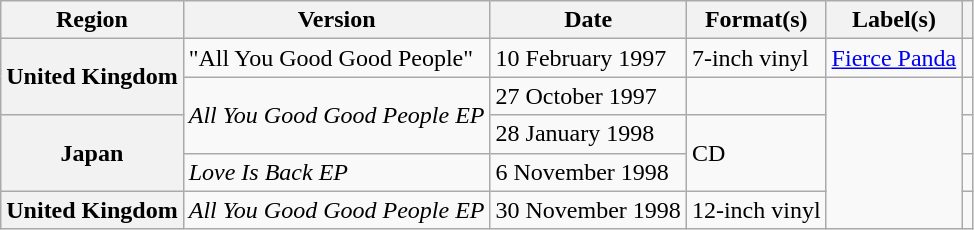<table class="wikitable plainrowheaders">
<tr>
<th scope="col">Region</th>
<th scope="col">Version</th>
<th scope="col">Date</th>
<th scope="col">Format(s)</th>
<th scope="col">Label(s)</th>
<th scope="col"></th>
</tr>
<tr>
<th scope="row" rowspan="2">United Kingdom</th>
<td>"All You Good Good People"</td>
<td>10 February 1997</td>
<td>7-inch vinyl</td>
<td><a href='#'>Fierce Panda</a></td>
<td></td>
</tr>
<tr>
<td rowspan="2"><em>All You Good Good People EP</em></td>
<td>27 October 1997</td>
<td></td>
<td rowspan="4"></td>
<td></td>
</tr>
<tr>
<th scope="row" rowspan="2">Japan</th>
<td>28 January 1998</td>
<td rowspan="2">CD</td>
<td></td>
</tr>
<tr>
<td><em>Love Is Back EP</em></td>
<td>6 November 1998</td>
<td></td>
</tr>
<tr>
<th scope="row">United Kingdom</th>
<td><em>All You Good Good People EP</em></td>
<td>30 November 1998</td>
<td>12-inch vinyl</td>
<td></td>
</tr>
</table>
